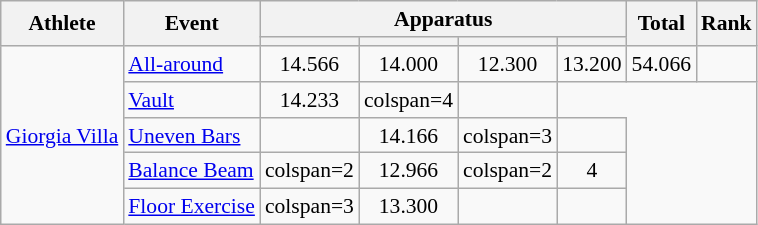<table class="wikitable" style="font-size:90%">
<tr>
<th rowspan=2>Athlete</th>
<th rowspan=2>Event</th>
<th colspan=4>Apparatus</th>
<th rowspan=2>Total</th>
<th rowspan=2>Rank</th>
</tr>
<tr style="font-size:95%">
<th></th>
<th></th>
<th></th>
<th></th>
</tr>
<tr align=center>
<td align=left rowspan=5><a href='#'>Giorgia Villa</a></td>
<td align=left><a href='#'>All-around</a></td>
<td>14.566</td>
<td>14.000</td>
<td>12.300</td>
<td>13.200</td>
<td>54.066</td>
<td></td>
</tr>
<tr align=center>
<td align=left><a href='#'>Vault</a></td>
<td>14.233</td>
<td>colspan=4 </td>
<td></td>
</tr>
<tr align=center>
<td align=left><a href='#'>Uneven Bars</a></td>
<td></td>
<td>14.166</td>
<td>colspan=3 </td>
<td></td>
</tr>
<tr align=center>
<td align=left><a href='#'>Balance Beam</a></td>
<td>colspan=2 </td>
<td>12.966</td>
<td>colspan=2 </td>
<td>4</td>
</tr>
<tr align=center>
<td align=left><a href='#'>Floor Exercise</a></td>
<td>colspan=3 </td>
<td>13.300</td>
<td></td>
<td></td>
</tr>
</table>
